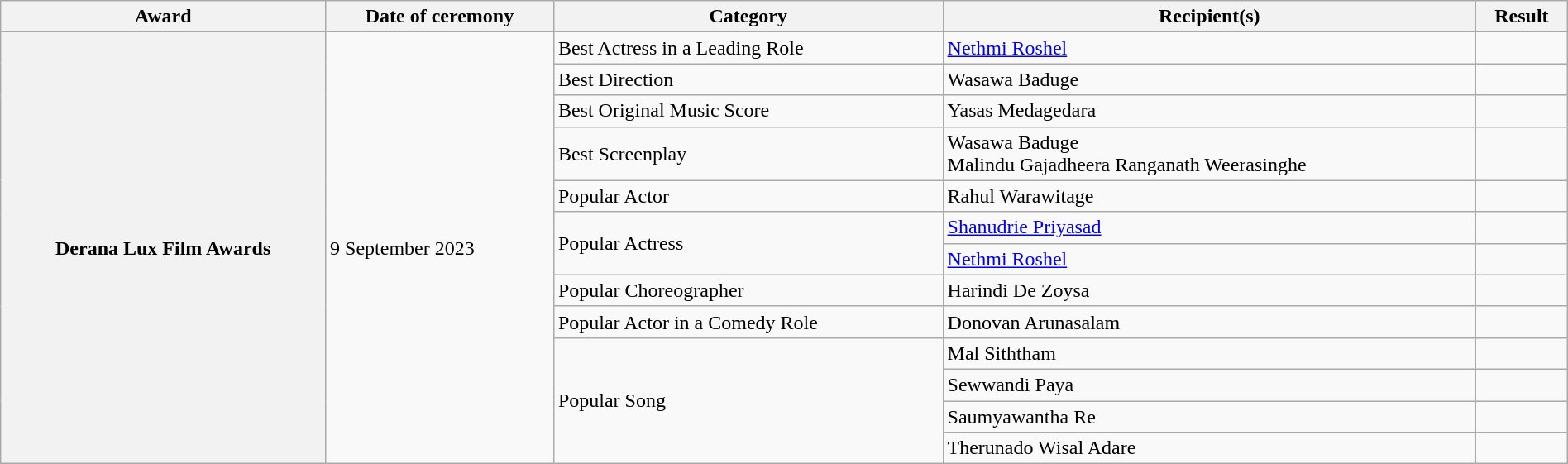<table class="wikitable sortable plainrowheaders" style="width: 100%;">
<tr>
<th scope="col">Award</th>
<th scope="col">Date of ceremony</th>
<th scope="col">Category</th>
<th scope="col">Recipient(s)</th>
<th scope="col">Result</th>
</tr>
<tr>
<th scope="row" rowspan="13">Derana Lux Film Awards</th>
<td rowspan="13">9 September 2023</td>
<td>Best Actress in a Leading Role</td>
<td><a href='#'>Nethmi Roshel</a></td>
<td></td>
</tr>
<tr>
<td>Best Direction</td>
<td>Wasawa Baduge</td>
<td></td>
</tr>
<tr>
<td>Best Original Music Score</td>
<td>Yasas Medagedara</td>
<td></td>
</tr>
<tr>
<td>Best Screenplay</td>
<td>Wasawa Baduge<br>Malindu Gajadheera
Ranganath Weerasinghe</td>
<td></td>
</tr>
<tr>
<td>Popular Actor</td>
<td>Rahul Warawitage</td>
<td></td>
</tr>
<tr>
<td rowspan="2">Popular Actress</td>
<td><a href='#'>Shanudrie Priyasad</a></td>
<td></td>
</tr>
<tr>
<td><a href='#'>Nethmi Roshel</a></td>
<td></td>
</tr>
<tr>
<td>Popular Choreographer</td>
<td>Harindi De Zoysa</td>
<td></td>
</tr>
<tr>
<td>Popular Actor in a Comedy Role</td>
<td>Donovan Arunasalam</td>
<td></td>
</tr>
<tr>
<td rowspan="4">Popular Song</td>
<td>Mal Siththam</td>
<td></td>
</tr>
<tr>
<td>Sewwandi Paya</td>
<td></td>
</tr>
<tr>
<td>Saumyawantha Re</td>
<td></td>
</tr>
<tr>
<td>Therunado Wisal Adare</td>
<td></td>
</tr>
</table>
